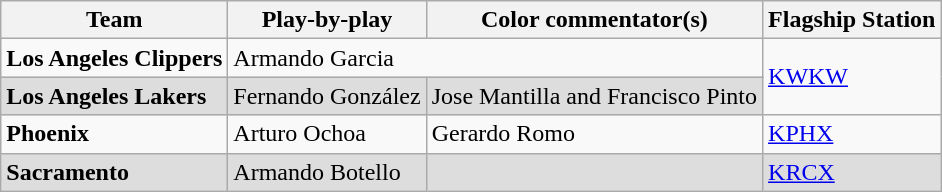<table class="wikitable">
<tr>
<th>Team</th>
<th>Play-by-play</th>
<th>Color commentator(s)</th>
<th>Flagship Station</th>
</tr>
<tr>
<td><strong>Los Angeles Clippers</strong></td>
<td colspan="2">Armando Garcia</td>
<td rowspan="2"><a href='#'>KWKW</a></td>
</tr>
<tr style="background:#ddd;">
<td><strong>Los Angeles Lakers</strong></td>
<td>Fernando González</td>
<td>Jose Mantilla and Francisco Pinto</td>
</tr>
<tr>
<td><strong>Phoenix</strong></td>
<td>Arturo Ochoa</td>
<td>Gerardo Romo</td>
<td><a href='#'>KPHX</a></td>
</tr>
<tr style="background:#ddd;">
<td><strong>Sacramento</strong></td>
<td>Armando Botello</td>
<td></td>
<td><a href='#'>KRCX</a></td>
</tr>
</table>
